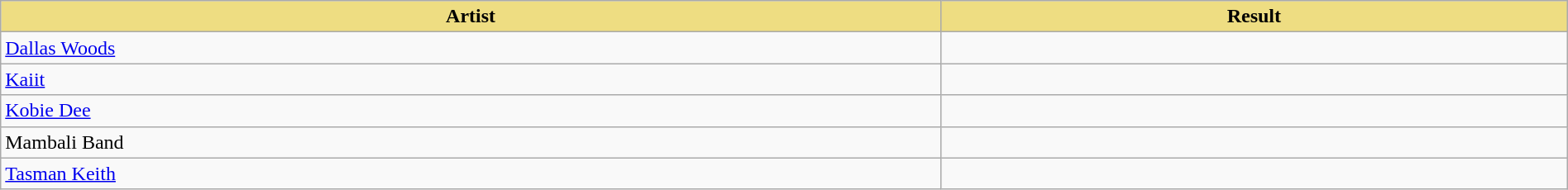<table class="wikitable" width=100%>
<tr>
<th style="width:15%;background:#EEDD82;">Artist</th>
<th style="width:10%;background:#EEDD82;">Result</th>
</tr>
<tr>
<td><a href='#'>Dallas Woods</a></td>
<td></td>
</tr>
<tr>
<td><a href='#'>Kaiit</a></td>
<td></td>
</tr>
<tr>
<td><a href='#'>Kobie Dee</a></td>
<td></td>
</tr>
<tr>
<td>Mambali Band</td>
<td></td>
</tr>
<tr>
<td><a href='#'>Tasman Keith</a></td>
<td></td>
</tr>
</table>
